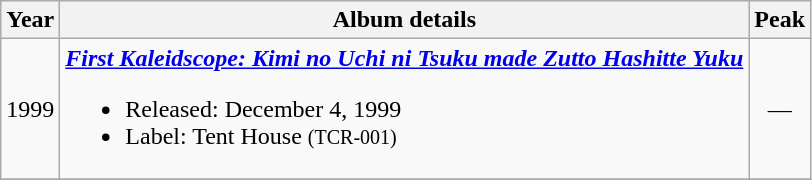<table class="wikitable">
<tr>
<th>Year</th>
<th>Album details</th>
<th>Peak</th>
</tr>
<tr>
<td>1999</td>
<td><strong><em><a href='#'>First Kaleidscope: Kimi no Uchi ni Tsuku made Zutto Hashitte Yuku</a></em></strong><br><ul><li>Released: December 4, 1999</li><li>Label: Tent House <small>(TCR-001)</small></li></ul></td>
<td align="center">—</td>
</tr>
<tr>
</tr>
</table>
